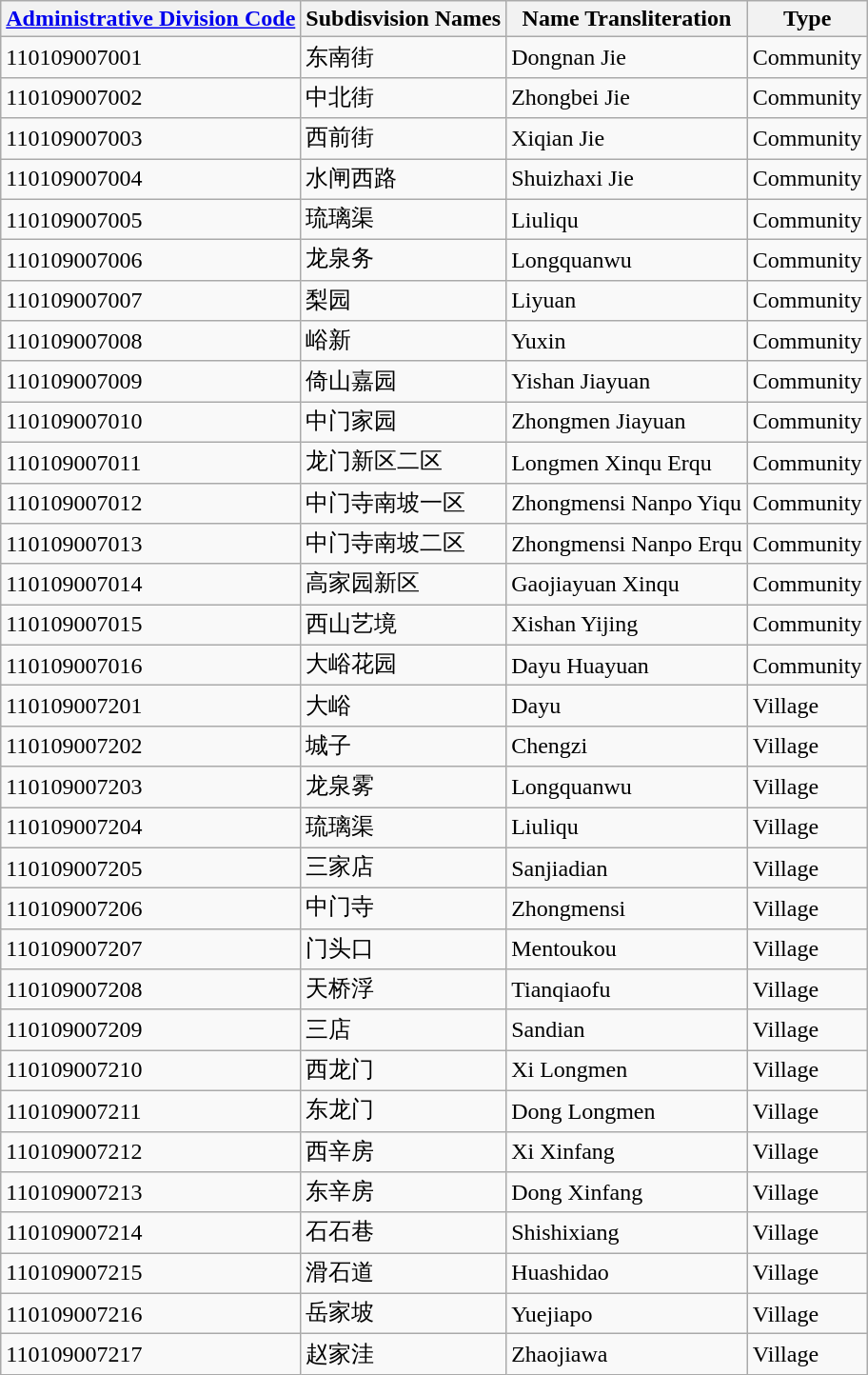<table class="wikitable sortable">
<tr>
<th><a href='#'>Administrative Division Code</a></th>
<th>Subdisvision Names</th>
<th>Name Transliteration</th>
<th>Type</th>
</tr>
<tr>
<td>110109007001</td>
<td>东南街</td>
<td>Dongnan Jie</td>
<td>Community</td>
</tr>
<tr>
<td>110109007002</td>
<td>中北街</td>
<td>Zhongbei Jie</td>
<td>Community</td>
</tr>
<tr>
<td>110109007003</td>
<td>西前街</td>
<td>Xiqian Jie</td>
<td>Community</td>
</tr>
<tr>
<td>110109007004</td>
<td>水闸西路</td>
<td>Shuizhaxi Jie</td>
<td>Community</td>
</tr>
<tr>
<td>110109007005</td>
<td>琉璃渠</td>
<td>Liuliqu</td>
<td>Community</td>
</tr>
<tr>
<td>110109007006</td>
<td>龙泉务</td>
<td>Longquanwu</td>
<td>Community</td>
</tr>
<tr>
<td>110109007007</td>
<td>梨园</td>
<td>Liyuan</td>
<td>Community</td>
</tr>
<tr>
<td>110109007008</td>
<td>峪新</td>
<td>Yuxin</td>
<td>Community</td>
</tr>
<tr>
<td>110109007009</td>
<td>倚山嘉园</td>
<td>Yishan Jiayuan</td>
<td>Community</td>
</tr>
<tr>
<td>110109007010</td>
<td>中门家园</td>
<td>Zhongmen Jiayuan</td>
<td>Community</td>
</tr>
<tr>
<td>110109007011</td>
<td>龙门新区二区</td>
<td>Longmen Xinqu Erqu</td>
<td>Community</td>
</tr>
<tr>
<td>110109007012</td>
<td>中门寺南坡一区</td>
<td>Zhongmensi Nanpo Yiqu</td>
<td>Community</td>
</tr>
<tr>
<td>110109007013</td>
<td>中门寺南坡二区</td>
<td>Zhongmensi Nanpo Erqu</td>
<td>Community</td>
</tr>
<tr>
<td>110109007014</td>
<td>高家园新区</td>
<td>Gaojiayuan Xinqu</td>
<td>Community</td>
</tr>
<tr>
<td>110109007015</td>
<td>西山艺境</td>
<td>Xishan Yijing</td>
<td>Community</td>
</tr>
<tr>
<td>110109007016</td>
<td>大峪花园</td>
<td>Dayu Huayuan</td>
<td>Community</td>
</tr>
<tr>
<td>110109007201</td>
<td>大峪</td>
<td>Dayu</td>
<td>Village</td>
</tr>
<tr>
<td>110109007202</td>
<td>城子</td>
<td>Chengzi</td>
<td>Village</td>
</tr>
<tr>
<td>110109007203</td>
<td>龙泉雾</td>
<td>Longquanwu</td>
<td>Village</td>
</tr>
<tr>
<td>110109007204</td>
<td>琉璃渠</td>
<td>Liuliqu</td>
<td>Village</td>
</tr>
<tr>
<td>110109007205</td>
<td>三家店</td>
<td>Sanjiadian</td>
<td>Village</td>
</tr>
<tr>
<td>110109007206</td>
<td>中门寺</td>
<td>Zhongmensi</td>
<td>Village</td>
</tr>
<tr>
<td>110109007207</td>
<td>门头口</td>
<td>Mentoukou</td>
<td>Village</td>
</tr>
<tr>
<td>110109007208</td>
<td>天桥浮</td>
<td>Tianqiaofu</td>
<td>Village</td>
</tr>
<tr>
<td>110109007209</td>
<td>三店</td>
<td>Sandian</td>
<td>Village</td>
</tr>
<tr>
<td>110109007210</td>
<td>西龙门</td>
<td>Xi Longmen</td>
<td>Village</td>
</tr>
<tr>
<td>110109007211</td>
<td>东龙门</td>
<td>Dong Longmen</td>
<td>Village</td>
</tr>
<tr>
<td>110109007212</td>
<td>西辛房</td>
<td>Xi Xinfang</td>
<td>Village</td>
</tr>
<tr>
<td>110109007213</td>
<td>东辛房</td>
<td>Dong Xinfang</td>
<td>Village</td>
</tr>
<tr>
<td>110109007214</td>
<td>石石巷</td>
<td>Shishixiang</td>
<td>Village</td>
</tr>
<tr>
<td>110109007215</td>
<td>滑石道</td>
<td>Huashidao</td>
<td>Village</td>
</tr>
<tr>
<td>110109007216</td>
<td>岳家坡</td>
<td>Yuejiapo</td>
<td>Village</td>
</tr>
<tr>
<td>110109007217</td>
<td>赵家洼</td>
<td>Zhaojiawa</td>
<td>Village</td>
</tr>
</table>
